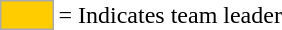<table>
<tr>
<td style="background:#fc0; border:1px solid #aaa; width:2em;"></td>
<td>= Indicates team leader</td>
</tr>
</table>
